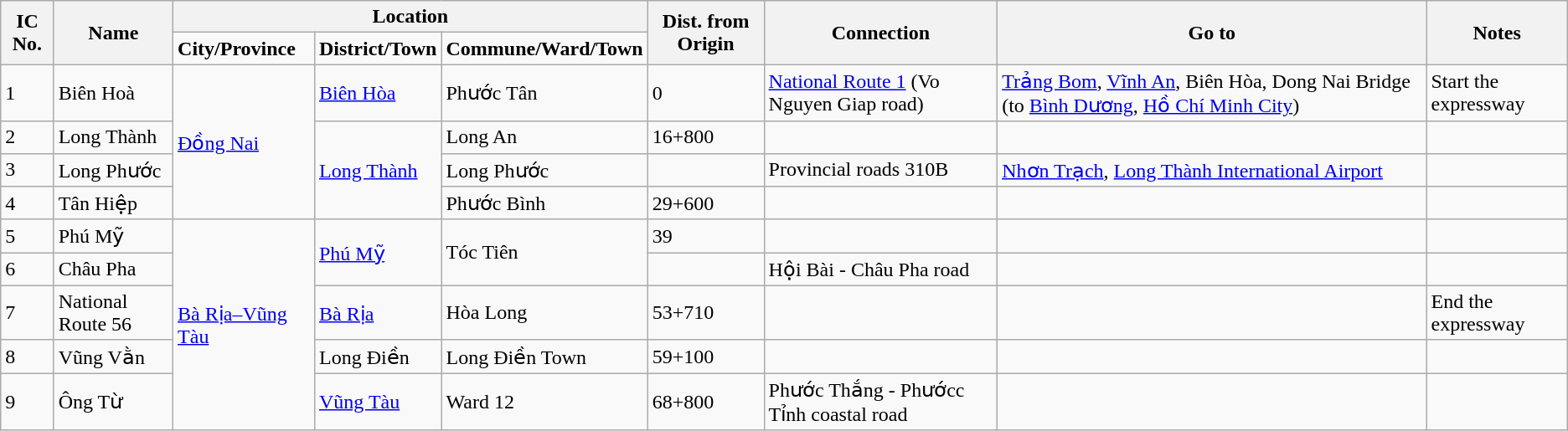<table class="wikitable">
<tr>
<th rowspan="2">IC No.</th>
<th rowspan="2">Name</th>
<th colspan="3">Location</th>
<th rowspan="2">Dist. from Origin</th>
<th rowspan="2">Connection</th>
<th rowspan="2">Go to</th>
<th rowspan="2">Notes</th>
</tr>
<tr>
<td><strong>City/Province</strong></td>
<td><strong>District/Town</strong></td>
<td><strong>Commune/Ward/Town</strong></td>
</tr>
<tr>
<td>1</td>
<td>Biên Hoà</td>
<td rowspan="4"><a href='#'>Đồng Nai</a></td>
<td><a href='#'>Biên Hòa</a></td>
<td>Phước Tân</td>
<td>0</td>
<td><a href='#'>National Route 1</a>  (Vo Nguyen Giap road)</td>
<td><a href='#'>Trảng Bom</a>, <a href='#'>Vĩnh An</a>, Biên Hòa, Dong Nai Bridge (to <a href='#'>Bình Dương</a>, <a href='#'>Hồ Chí Minh City</a>)</td>
<td>Start the expressway</td>
</tr>
<tr>
<td>2</td>
<td>Long Thành</td>
<td rowspan="3"><a href='#'>Long Thành</a></td>
<td>Long An</td>
<td>16+800</td>
<td></td>
<td></td>
<td></td>
</tr>
<tr>
<td>3</td>
<td>Long Phước</td>
<td>Long Phước</td>
<td></td>
<td>Provincial roads 310B</td>
<td><a href='#'>Nhơn Trạch</a>, <a href='#'>Long Thành International Airport</a></td>
<td></td>
</tr>
<tr>
<td>4</td>
<td>Tân Hiệp</td>
<td>Phước Bình</td>
<td>29+600</td>
<td></td>
<td></td>
<td></td>
</tr>
<tr>
<td>5</td>
<td>Phú Mỹ</td>
<td rowspan="5"><a href='#'>Bà Rịa–Vũng Tàu</a></td>
<td rowspan="2"><a href='#'>Phú Mỹ</a></td>
<td rowspan="2">Tóc Tiên</td>
<td>39</td>
<td></td>
<td></td>
<td></td>
</tr>
<tr>
<td>6</td>
<td>Châu Pha</td>
<td></td>
<td>Hội Bài - Châu Pha road</td>
<td></td>
<td></td>
</tr>
<tr>
<td>7</td>
<td>National Route 56</td>
<td><a href='#'>Bà Rịa</a></td>
<td>Hòa Long</td>
<td>53+710</td>
<td></td>
<td></td>
<td>End the expressway</td>
</tr>
<tr>
<td>8</td>
<td>Vũng Vằn</td>
<td>Long Điền</td>
<td>Long Điền Town</td>
<td>59+100</td>
<td></td>
<td></td>
<td></td>
</tr>
<tr>
<td>9</td>
<td>Ông Từ</td>
<td><a href='#'>Vũng Tàu</a></td>
<td>Ward 12</td>
<td>68+800</td>
<td>Phước Thắng - Phướcc Tỉnh coastal road</td>
<td></td>
<td></td>
</tr>
</table>
